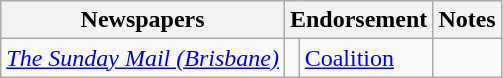<table class="wikitable">
<tr>
<th>Newspapers</th>
<th colspan="2">Endorsement</th>
<th>Notes</th>
</tr>
<tr>
<td><em><a href='#'>The Sunday Mail (Brisbane)</a></em></td>
<td></td>
<td><a href='#'>Coalition</a></td>
<td></td>
</tr>
</table>
